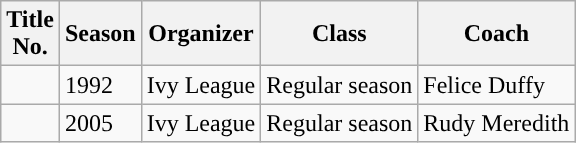<table class= "wikitable">
<tr>
<th width=px>Title<br>No.</th>
<th width=px>Season</th>
<th width=px>Organizer</th>
<th width=px>Class</th>
<th width=px>Coach</th>
</tr>
<tr>
<td></td>
<td>1992</td>
<td>Ivy League</td>
<td>Regular season</td>
<td>Felice Duffy</td>
</tr>
<tr>
<td></td>
<td>2005</td>
<td>Ivy League</td>
<td>Regular season</td>
<td>Rudy Meredith</td>
</tr>
</table>
